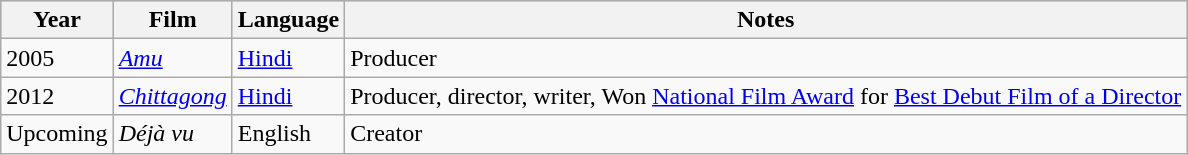<table class="wikitable">
<tr style="background:#ccc; text-align:center;">
<th>Year</th>
<th>Film</th>
<th>Language</th>
<th>Notes</th>
</tr>
<tr>
<td>2005</td>
<td><em><a href='#'>Amu</a></em></td>
<td><a href='#'>Hindi</a></td>
<td>Producer</td>
</tr>
<tr>
<td>2012</td>
<td><em><a href='#'>Chittagong</a></em></td>
<td><a href='#'>Hindi</a></td>
<td>Producer, director, writer, Won <a href='#'>National Film Award</a> for <a href='#'>Best Debut Film of a Director</a></td>
</tr>
<tr>
<td>Upcoming</td>
<td><em>Déjà vu</em></td>
<td>English</td>
<td>Creator</td>
</tr>
</table>
